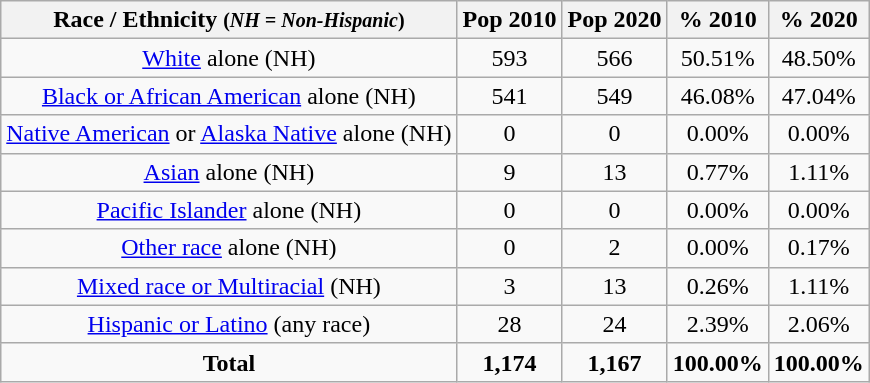<table class="wikitable" style="text-align:center;">
<tr>
<th>Race / Ethnicity <small>(<em>NH = Non-Hispanic</em>)</small></th>
<th>Pop 2010</th>
<th>Pop 2020</th>
<th>% 2010</th>
<th>% 2020</th>
</tr>
<tr>
<td><a href='#'>White</a> alone (NH)</td>
<td>593</td>
<td>566</td>
<td>50.51%</td>
<td>48.50%</td>
</tr>
<tr>
<td><a href='#'>Black or African American</a> alone (NH)</td>
<td>541</td>
<td>549</td>
<td>46.08%</td>
<td>47.04%</td>
</tr>
<tr>
<td><a href='#'>Native American</a> or <a href='#'>Alaska Native</a> alone (NH)</td>
<td>0</td>
<td>0</td>
<td>0.00%</td>
<td>0.00%</td>
</tr>
<tr>
<td><a href='#'>Asian</a> alone (NH)</td>
<td>9</td>
<td>13</td>
<td>0.77%</td>
<td>1.11%</td>
</tr>
<tr>
<td><a href='#'>Pacific Islander</a> alone (NH)</td>
<td>0</td>
<td>0</td>
<td>0.00%</td>
<td>0.00%</td>
</tr>
<tr>
<td><a href='#'>Other race</a> alone (NH)</td>
<td>0</td>
<td>2</td>
<td>0.00%</td>
<td>0.17%</td>
</tr>
<tr>
<td><a href='#'>Mixed race or Multiracial</a> (NH)</td>
<td>3</td>
<td>13</td>
<td>0.26%</td>
<td>1.11%</td>
</tr>
<tr>
<td><a href='#'>Hispanic or Latino</a> (any race)</td>
<td>28</td>
<td>24</td>
<td>2.39%</td>
<td>2.06%</td>
</tr>
<tr>
<td><strong>Total</strong></td>
<td><strong>1,174</strong></td>
<td><strong>1,167</strong></td>
<td><strong>100.00%</strong></td>
<td><strong>100.00%</strong></td>
</tr>
</table>
